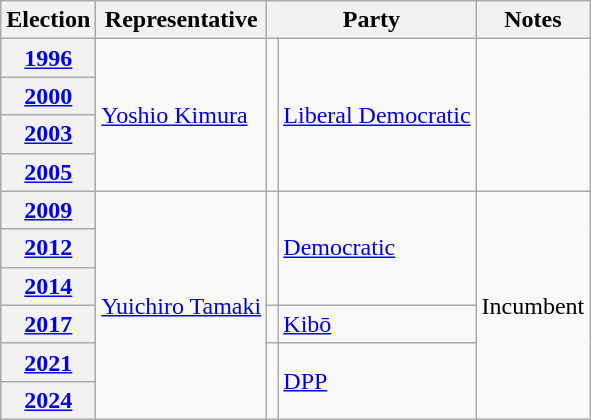<table class="wikitable mw-collapsible">
<tr valign=bottom>
<th>Election</th>
<th>Representative</th>
<th colspan="2">Party</th>
<th>Notes</th>
</tr>
<tr>
<th><a href='#'>1996</a></th>
<td rowspan="4"><a href='#'>Yoshio Kimura</a></td>
<td rowspan="4" bgcolor=></td>
<td rowspan="4"><a href='#'>Liberal Democratic</a></td>
<td rowspan="4"></td>
</tr>
<tr>
<th><a href='#'>2000</a></th>
</tr>
<tr>
<th><a href='#'>2003</a></th>
</tr>
<tr>
<th><a href='#'>2005</a></th>
</tr>
<tr>
<th><a href='#'>2009</a></th>
<td rowspan="6"><a href='#'>Yuichiro Tamaki</a></td>
<td rowspan="3" bgcolor=></td>
<td rowspan="3"><a href='#'>Democratic</a></td>
<td rowspan="6">Incumbent</td>
</tr>
<tr>
<th><a href='#'>2012</a></th>
</tr>
<tr>
<th><a href='#'>2014</a></th>
</tr>
<tr>
<th><a href='#'>2017</a></th>
<td bgcolor=></td>
<td><a href='#'>Kibō</a></td>
</tr>
<tr>
<th><a href='#'>2021</a></th>
<td rowspan="2" bgcolor=></td>
<td rowspan="2"><a href='#'>DPP</a></td>
</tr>
<tr>
<th><a href='#'>2024</a></th>
</tr>
</table>
